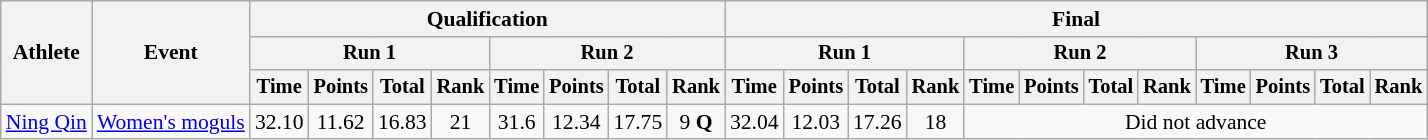<table class="wikitable" style="font-size:90%">
<tr>
<th rowspan=3>Athlete</th>
<th rowspan=3>Event</th>
<th colspan=8>Qualification</th>
<th colspan=12>Final</th>
</tr>
<tr style="font-size:95%">
<th colspan=4>Run 1</th>
<th colspan=4>Run 2</th>
<th colspan=4>Run 1</th>
<th colspan=4>Run 2</th>
<th colspan=4>Run 3</th>
</tr>
<tr style="font-size:95%">
<th>Time</th>
<th>Points</th>
<th>Total</th>
<th>Rank</th>
<th>Time</th>
<th>Points</th>
<th>Total</th>
<th>Rank</th>
<th>Time</th>
<th>Points</th>
<th>Total</th>
<th>Rank</th>
<th>Time</th>
<th>Points</th>
<th>Total</th>
<th>Rank</th>
<th>Time</th>
<th>Points</th>
<th>Total</th>
<th>Rank</th>
</tr>
<tr align=center>
<td align=left><a href='#'>Ning Qin</a></td>
<td align=left><a href='#'>Women's moguls</a></td>
<td>32.10</td>
<td>11.62</td>
<td>16.83</td>
<td>21</td>
<td>31.6</td>
<td>12.34</td>
<td>17.75</td>
<td>9 <strong>Q</strong></td>
<td>32.04</td>
<td>12.03</td>
<td>17.26</td>
<td>18</td>
<td colspan=8>Did not advance</td>
</tr>
</table>
